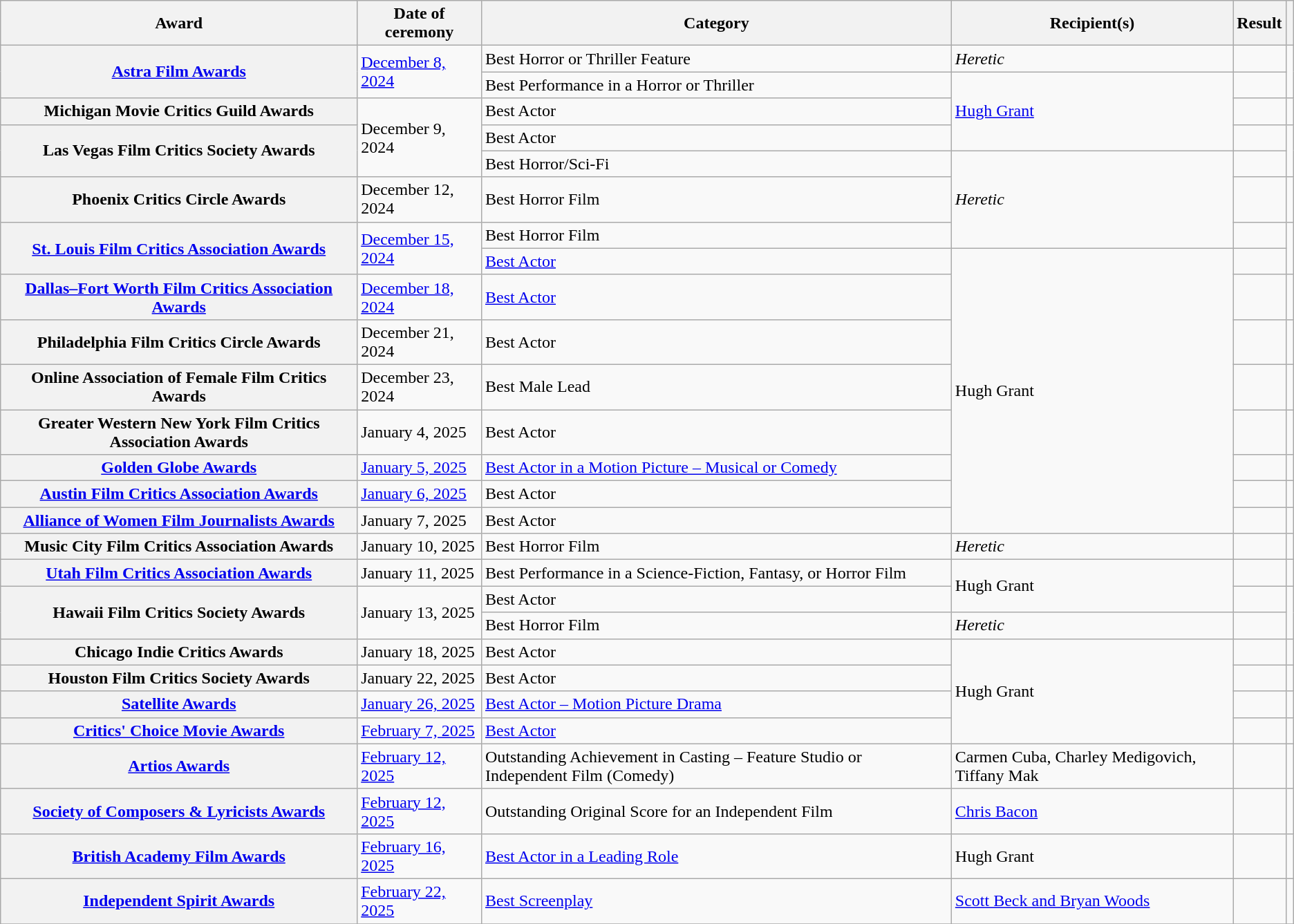<table class="wikitable sortable plainrowheaders">
<tr>
<th scope="col">Award</th>
<th scope="col">Date of ceremony</th>
<th scope="col">Category</th>
<th scope="col">Recipient(s)</th>
<th>Result</th>
<th class="unsortable" scope="col"></th>
</tr>
<tr>
<th scope="row" rowspan="2"><a href='#'>Astra Film Awards</a></th>
<td rowspan="2"><a href='#'>December 8, 2024</a></td>
<td>Best Horror or Thriller Feature</td>
<td><em>Heretic</em></td>
<td></td>
<td align="center" rowspan="2"></td>
</tr>
<tr>
<td>Best Performance in a Horror or Thriller</td>
<td rowspan="3"><a href='#'>Hugh Grant</a></td>
<td></td>
</tr>
<tr>
<th scope="row">Michigan Movie Critics Guild Awards</th>
<td rowspan="3">December 9, 2024</td>
<td>Best Actor</td>
<td></td>
<td align="center"></td>
</tr>
<tr>
<th scope="row" rowspan="2">Las Vegas Film Critics Society Awards</th>
<td>Best Actor</td>
<td></td>
<td align="center"rowspan="2"></td>
</tr>
<tr>
<td>Best Horror/Sci-Fi</td>
<td rowspan="3"><em>Heretic</em></td>
<td></td>
</tr>
<tr>
<th scope="row">Phoenix Critics Circle Awards</th>
<td>December 12, 2024</td>
<td>Best Horror Film</td>
<td></td>
<td align="center"></td>
</tr>
<tr>
<th rowspan="2" scope="row"><a href='#'>St. Louis Film Critics Association Awards</a></th>
<td rowspan="2"><a href='#'>December 15, 2024</a></td>
<td>Best Horror Film</td>
<td></td>
<td align="center" rowspan="2"></td>
</tr>
<tr>
<td><a href='#'>Best Actor</a></td>
<td rowspan="8">Hugh Grant</td>
<td></td>
</tr>
<tr>
<th rowspan="1" scope="row"><a href='#'>Dallas–Fort Worth Film Critics Association Awards</a></th>
<td rowspan="1"><a href='#'>December 18, 2024</a></td>
<td><a href='#'>Best Actor</a></td>
<td></td>
<td align="center" rowspan="1"></td>
</tr>
<tr>
<th scope="row">Philadelphia Film Critics Circle Awards</th>
<td>December 21, 2024</td>
<td>Best Actor</td>
<td></td>
<td align="center"></td>
</tr>
<tr>
<th scope="row">Online Association of Female Film Critics Awards</th>
<td>December 23, 2024</td>
<td>Best Male Lead</td>
<td></td>
<td align="center"></td>
</tr>
<tr>
<th scope="row">Greater Western New York Film Critics Association Awards</th>
<td>January 4, 2025</td>
<td>Best Actor</td>
<td></td>
<td align="center"></td>
</tr>
<tr>
<th scope="row"><a href='#'>Golden Globe Awards</a></th>
<td><a href='#'>January 5, 2025</a></td>
<td><a href='#'>Best Actor in a Motion Picture – Musical or Comedy</a></td>
<td></td>
<td align="center"></td>
</tr>
<tr>
<th scope="row"><a href='#'>Austin Film Critics Association Awards</a></th>
<td><a href='#'>January 6, 2025</a></td>
<td>Best Actor</td>
<td></td>
<td align="center"></td>
</tr>
<tr>
<th rowspan="1" scope="row"><a href='#'>Alliance of Women Film Journalists Awards</a></th>
<td rowspan="1">January 7, 2025</td>
<td>Best Actor</td>
<td></td>
<td align="center" rowspan="1"></td>
</tr>
<tr>
<th scope="row">Music City Film Critics Association Awards</th>
<td>January 10, 2025</td>
<td>Best Horror Film</td>
<td><em>Heretic</em></td>
<td></td>
<td align="center"></td>
</tr>
<tr>
<th scope="row"><a href='#'>Utah Film Critics Association Awards</a></th>
<td>January 11, 2025</td>
<td>Best Performance in a Science-Fiction, Fantasy, or Horror Film</td>
<td rowspan="2">Hugh Grant</td>
<td></td>
<td align="center"></td>
</tr>
<tr>
<th rowspan="2" scope="row">Hawaii Film Critics Society Awards</th>
<td rowspan="2">January 13, 2025</td>
<td>Best Actor</td>
<td></td>
<td align="center" rowspan="2"></td>
</tr>
<tr>
<td>Best Horror Film</td>
<td><em>Heretic</em></td>
<td></td>
</tr>
<tr>
<th scope="row">Chicago Indie Critics Awards</th>
<td>January 18, 2025</td>
<td>Best Actor</td>
<td rowspan="4">Hugh Grant</td>
<td></td>
<td align="center"></td>
</tr>
<tr>
<th scope="row">Houston Film Critics Society Awards</th>
<td>January 22, 2025</td>
<td>Best Actor</td>
<td></td>
<td align="center"></td>
</tr>
<tr>
<th scope="row"><a href='#'>Satellite Awards</a></th>
<td><a href='#'>January 26, 2025</a></td>
<td><a href='#'>Best Actor – Motion Picture Drama</a></td>
<td></td>
<td align="center"></td>
</tr>
<tr>
<th scope="row"><a href='#'>Critics' Choice Movie Awards</a></th>
<td><a href='#'>February 7, 2025</a></td>
<td><a href='#'>Best Actor</a></td>
<td></td>
<td align="center"></td>
</tr>
<tr>
<th scope="row"><a href='#'>Artios Awards</a></th>
<td><a href='#'>February 12, 2025</a></td>
<td>Outstanding Achievement in Casting – Feature Studio or Independent Film (Comedy)</td>
<td>Carmen Cuba, Charley Medigovich, Tiffany Mak</td>
<td></td>
<td align="center"></td>
</tr>
<tr>
<th scope="row"><a href='#'>Society of Composers & Lyricists Awards</a></th>
<td><a href='#'>February 12, 2025</a></td>
<td>Outstanding Original Score for an Independent Film</td>
<td><a href='#'>Chris Bacon</a></td>
<td></td>
<td align="center"></td>
</tr>
<tr>
<th scope="row"><a href='#'>British Academy Film Awards</a></th>
<td><a href='#'>February 16, 2025</a></td>
<td><a href='#'>Best Actor in a Leading Role</a></td>
<td>Hugh Grant</td>
<td></td>
<td align="center"></td>
</tr>
<tr>
<th scope="row" rowspan="1"><a href='#'>Independent Spirit Awards</a></th>
<td rowspan="1"><a href='#'>February 22, 2025</a></td>
<td><a href='#'>Best Screenplay</a></td>
<td><a href='#'>Scott Beck and Bryan Woods</a></td>
<td></td>
<td align="center" rowspan="1"></td>
</tr>
<tr>
</tr>
</table>
